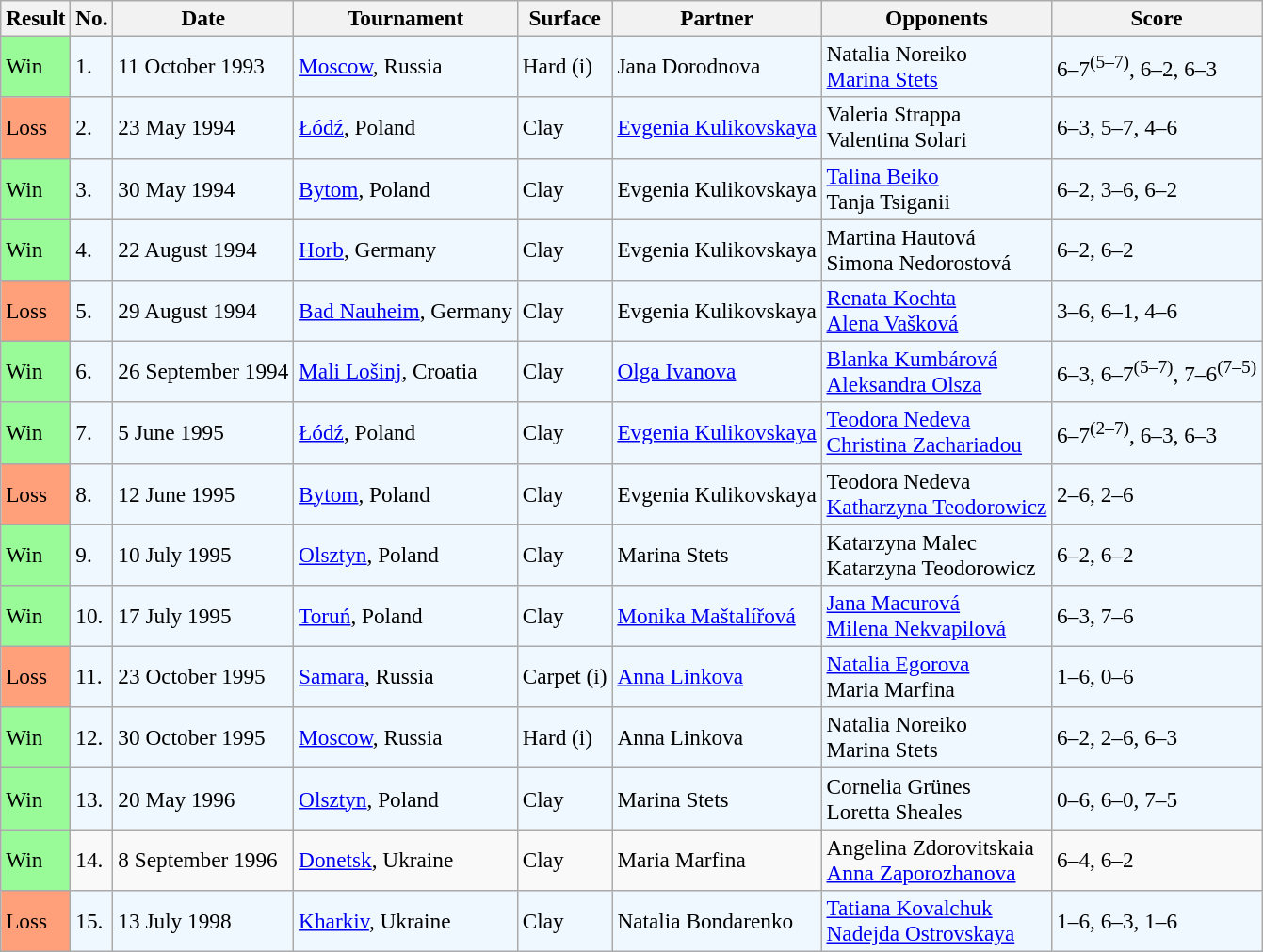<table class="sortable wikitable" style="font-size:97%">
<tr>
<th>Result</th>
<th>No.</th>
<th>Date</th>
<th>Tournament</th>
<th>Surface</th>
<th>Partner</th>
<th>Opponents</th>
<th>Score</th>
</tr>
<tr style="background:#f0f8ff;">
<td style="background:#98fb98;">Win</td>
<td>1.</td>
<td>11 October 1993</td>
<td><a href='#'>Moscow</a>, Russia</td>
<td>Hard (i)</td>
<td> Jana Dorodnova</td>
<td> Natalia Noreiko <br>  <a href='#'>Marina Stets</a></td>
<td>6–7<sup>(5–7)</sup>, 6–2, 6–3</td>
</tr>
<tr style="background:#f0f8ff;">
<td style="background:#ffa07a;">Loss</td>
<td>2.</td>
<td>23 May 1994</td>
<td><a href='#'>Łódź</a>, Poland</td>
<td>Clay</td>
<td> <a href='#'>Evgenia Kulikovskaya</a></td>
<td> Valeria Strappa <br>  Valentina Solari</td>
<td>6–3, 5–7, 4–6</td>
</tr>
<tr style="background:#f0f8ff;">
<td style="background:#98fb98;">Win</td>
<td>3.</td>
<td>30 May 1994</td>
<td><a href='#'>Bytom</a>, Poland</td>
<td>Clay</td>
<td> Evgenia Kulikovskaya</td>
<td> <a href='#'>Talina Beiko</a> <br>  Tanja Tsiganii</td>
<td>6–2, 3–6, 6–2</td>
</tr>
<tr style="background:#f0f8ff;">
<td style="background:#98fb98;">Win</td>
<td>4.</td>
<td>22 August 1994</td>
<td><a href='#'>Horb</a>, Germany</td>
<td>Clay</td>
<td> Evgenia Kulikovskaya</td>
<td> Martina Hautová <br>  Simona Nedorostová</td>
<td>6–2, 6–2</td>
</tr>
<tr style="background:#f0f8ff;">
<td style="background:#ffa07a;">Loss</td>
<td>5.</td>
<td>29 August 1994</td>
<td><a href='#'>Bad Nauheim</a>, Germany</td>
<td>Clay</td>
<td> Evgenia Kulikovskaya</td>
<td> <a href='#'>Renata Kochta</a> <br>  <a href='#'>Alena Vašková</a></td>
<td>3–6, 6–1, 4–6</td>
</tr>
<tr style="background:#f0f8ff;">
<td style="background:#98fb98;">Win</td>
<td>6.</td>
<td>26 September 1994</td>
<td><a href='#'>Mali Lošinj</a>, Croatia</td>
<td>Clay</td>
<td> <a href='#'>Olga Ivanova</a></td>
<td> <a href='#'>Blanka Kumbárová</a> <br>  <a href='#'>Aleksandra Olsza</a></td>
<td>6–3, 6–7<sup>(5–7)</sup>, 7–6<sup>(7–5)</sup></td>
</tr>
<tr style="background:#f0f8ff;">
<td style="background:#98fb98;">Win</td>
<td>7.</td>
<td>5 June 1995</td>
<td><a href='#'>Łódź</a>, Poland</td>
<td>Clay</td>
<td> <a href='#'>Evgenia Kulikovskaya</a></td>
<td> <a href='#'>Teodora Nedeva</a> <br>  <a href='#'>Christina Zachariadou</a></td>
<td>6–7<sup>(2–7)</sup>, 6–3, 6–3</td>
</tr>
<tr style="background:#f0f8ff;">
<td style="background:#ffa07a;">Loss</td>
<td>8.</td>
<td>12 June 1995</td>
<td><a href='#'>Bytom</a>, Poland</td>
<td>Clay</td>
<td> Evgenia Kulikovskaya</td>
<td> Teodora Nedeva <br>  <a href='#'>Katharzyna Teodorowicz</a></td>
<td>2–6, 2–6</td>
</tr>
<tr style="background:#f0f8ff;">
<td style="background:#98fb98;">Win</td>
<td>9.</td>
<td>10 July 1995</td>
<td><a href='#'>Olsztyn</a>, Poland</td>
<td>Clay</td>
<td> Marina Stets</td>
<td> Katarzyna Malec <br>  Katarzyna Teodorowicz</td>
<td>6–2, 6–2</td>
</tr>
<tr style="background:#f0f8ff;">
<td style="background:#98fb98;">Win</td>
<td>10.</td>
<td>17 July 1995</td>
<td><a href='#'>Toruń</a>, Poland</td>
<td>Clay</td>
<td> <a href='#'>Monika Maštalířová</a></td>
<td> <a href='#'>Jana Macurová</a> <br>  <a href='#'>Milena Nekvapilová</a></td>
<td>6–3, 7–6</td>
</tr>
<tr style="background:#f0f8ff;">
<td style="background:#ffa07a;">Loss</td>
<td>11.</td>
<td>23 October 1995</td>
<td><a href='#'>Samara</a>, Russia</td>
<td>Carpet (i)</td>
<td> <a href='#'>Anna Linkova</a></td>
<td> <a href='#'>Natalia Egorova</a> <br>  Maria Marfina</td>
<td>1–6, 0–6</td>
</tr>
<tr style="background:#f0f8ff;">
<td style="background:#98fb98;">Win</td>
<td>12.</td>
<td>30 October 1995</td>
<td><a href='#'>Moscow</a>, Russia</td>
<td>Hard (i)</td>
<td> Anna Linkova</td>
<td> Natalia Noreiko <br>  Marina Stets</td>
<td>6–2, 2–6, 6–3</td>
</tr>
<tr style="background:#f0f8ff;">
<td style="background:#98fb98;">Win</td>
<td>13.</td>
<td>20 May 1996</td>
<td><a href='#'>Olsztyn</a>, Poland</td>
<td>Clay</td>
<td> Marina Stets</td>
<td> Cornelia Grünes <br>  Loretta Sheales</td>
<td>0–6, 6–0, 7–5</td>
</tr>
<tr>
<td style="background:#98fb98;">Win</td>
<td>14.</td>
<td>8 September 1996</td>
<td><a href='#'>Donetsk</a>, Ukraine</td>
<td>Clay</td>
<td> Maria Marfina</td>
<td> Angelina Zdorovitskaia <br>  <a href='#'>Anna Zaporozhanova</a></td>
<td>6–4, 6–2</td>
</tr>
<tr style="background:#f0f8ff;">
<td style="background:#ffa07a;">Loss</td>
<td>15.</td>
<td>13 July 1998</td>
<td><a href='#'>Kharkiv</a>, Ukraine</td>
<td>Clay</td>
<td> Natalia Bondarenko</td>
<td> <a href='#'>Tatiana Kovalchuk</a> <br>  <a href='#'>Nadejda Ostrovskaya</a></td>
<td>1–6, 6–3, 1–6</td>
</tr>
</table>
